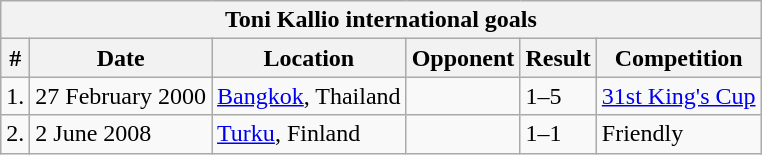<table class="wikitable" style>
<tr>
<th colspan="6"><strong>Toni Kallio international goals</strong></th>
</tr>
<tr>
<th>#</th>
<th>Date</th>
<th>Location</th>
<th>Opponent</th>
<th>Result</th>
<th>Competition</th>
</tr>
<tr>
<td>1.</td>
<td>27 February 2000</td>
<td><a href='#'>Bangkok</a>, Thailand</td>
<td></td>
<td>1–5</td>
<td><a href='#'>31st King's Cup</a></td>
</tr>
<tr>
<td>2.</td>
<td>2 June 2008</td>
<td><a href='#'>Turku</a>, Finland</td>
<td></td>
<td>1–1</td>
<td>Friendly</td>
</tr>
</table>
